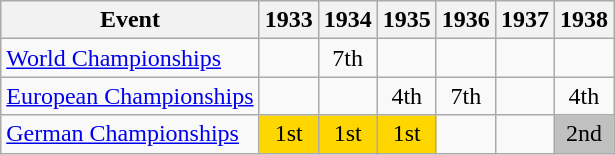<table class="wikitable">
<tr>
<th>Event</th>
<th>1933</th>
<th>1934</th>
<th>1935</th>
<th>1936</th>
<th>1937</th>
<th>1938</th>
</tr>
<tr>
<td><a href='#'>World Championships</a></td>
<td></td>
<td align="center">7th</td>
<td></td>
<td></td>
<td></td>
<td></td>
</tr>
<tr>
<td><a href='#'>European Championships</a></td>
<td></td>
<td></td>
<td align="center">4th</td>
<td align="center">7th</td>
<td></td>
<td align="center">4th</td>
</tr>
<tr>
<td><a href='#'>German Championships</a></td>
<td align="center" bgcolor="gold">1st</td>
<td align="center" bgcolor="gold">1st</td>
<td align="center" bgcolor="gold">1st</td>
<td></td>
<td></td>
<td align="center" bgcolor="silver">2nd</td>
</tr>
</table>
